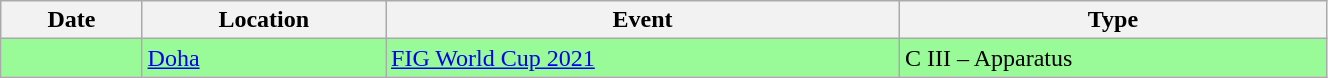<table style="width:70%;" class="wikitable sortable">
<tr>
<th style="text-align:center;">Date</th>
<th style="text-align:center;">Location</th>
<th style="text-align:center;">Event</th>
<th style="text-align:center;">Type</th>
</tr>
<tr bgcolor="98FB98">
<td><br></td>
<td> <a href='#'>Doha</a></td>
<td><a href='#'>FIG World Cup 2021</a></td>
<td>C III – Apparatus</td>
</tr>
</table>
